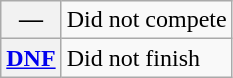<table class="wikitable">
<tr>
<th scope="row">—</th>
<td>Did not compete</td>
</tr>
<tr>
<th scope="row"><a href='#'>DNF</a></th>
<td>Did not finish</td>
</tr>
</table>
